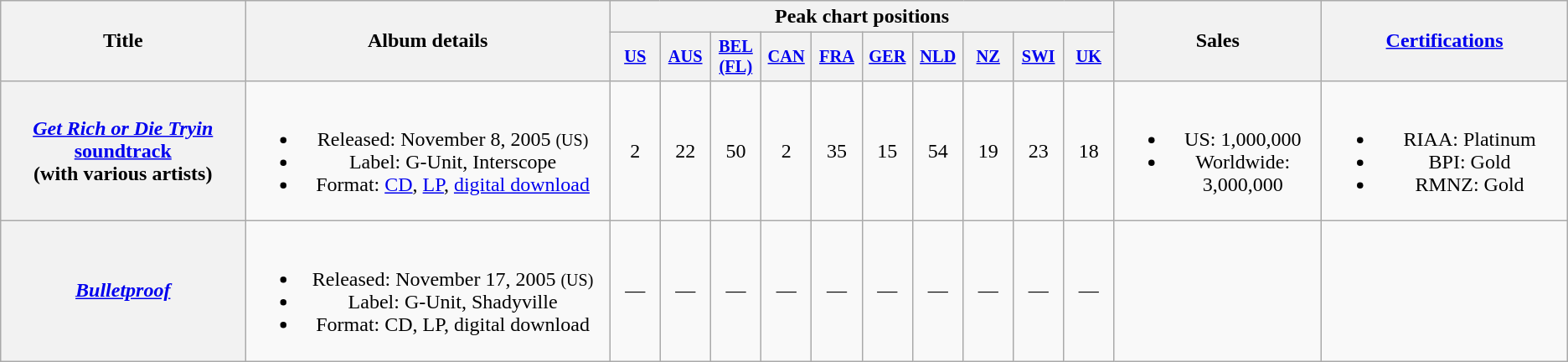<table class="wikitable plainrowheaders" style="text-align:center;">
<tr>
<th scope="col" rowspan="2" style="width:12em;">Title</th>
<th scope="col" rowspan="2" style="width:18em;">Album details</th>
<th scope="col" colspan="10">Peak chart positions</th>
<th scope="col" rowspan="2" style="width:10em;">Sales</th>
<th scope="col" rowspan="2" style="width:12em;"><a href='#'>Certifications</a></th>
</tr>
<tr>
<th scope="col" style="width:2.5em;font-size:85%;"><a href='#'>US</a><br></th>
<th scope="col" style="width:2.5em;font-size:85%;"><a href='#'>AUS</a><br></th>
<th scope="col" style="width:2.5em;font-size:85%;"><a href='#'>BEL<br>(FL)</a><br></th>
<th scope="col" style="width:2.5em;font-size:85%;"><a href='#'>CAN</a><br></th>
<th scope="col" style="width:2.5em;font-size:85%;"><a href='#'>FRA</a><br></th>
<th scope="col" style="width:2.5em;font-size:85%;"><a href='#'>GER</a><br></th>
<th scope="col" style="width:2.5em;font-size:85%;"><a href='#'>NLD</a><br></th>
<th scope="col" style="width:2.5em;font-size:85%;"><a href='#'>NZ</a><br></th>
<th scope="col" style="width:2.5em;font-size:85%;"><a href='#'>SWI</a><br></th>
<th scope="col" style="width:2.5em;font-size:85%;"><a href='#'>UK</a><br></th>
</tr>
<tr>
<th scope="row"><a href='#'><em>Get Rich or Die Tryin</em> soundtrack</a><br><span>(with various artists)</span></th>
<td><br><ul><li>Released: November 8, 2005 <small>(US)</small></li><li>Label: G-Unit, Interscope</li><li>Format: <a href='#'>CD</a>, <a href='#'>LP</a>, <a href='#'>digital download</a></li></ul></td>
<td>2</td>
<td>22</td>
<td>50</td>
<td>2</td>
<td>35</td>
<td>15</td>
<td>54</td>
<td>19</td>
<td>23</td>
<td>18</td>
<td><br><ul><li>US: 1,000,000</li><li>Worldwide: 3,000,000</li></ul></td>
<td><br><ul><li>RIAA: Platinum</li><li>BPI: Gold</li><li>RMNZ: Gold</li></ul></td>
</tr>
<tr>
<th scope="row"><em><a href='#'>Bulletproof</a></em></th>
<td><br><ul><li>Released: November 17, 2005 <small>(US)</small></li><li>Label: G-Unit, Shadyville</li><li>Format: CD, LP, digital download</li></ul></td>
<td>—</td>
<td>—</td>
<td>—</td>
<td>—</td>
<td>—</td>
<td>—</td>
<td>—</td>
<td>—</td>
<td>—</td>
<td>—</td>
<td></td>
<td></td>
</tr>
</table>
